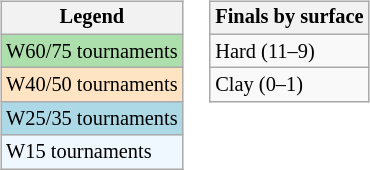<table>
<tr valign=top>
<td><br><table class="wikitable" style=font-size:85%;>
<tr>
<th>Legend</th>
</tr>
<tr style="background:#addfad;">
<td>W60/75 tournaments</td>
</tr>
<tr style=background:#ffe4c4;">
<td>W40/50 tournaments</td>
</tr>
<tr style="background:lightblue;">
<td>W25/35 tournaments</td>
</tr>
<tr style="background:#f0f8ff;">
<td>W15 tournaments</td>
</tr>
</table>
</td>
<td><br><table class="wikitable" style=font-size:85%;>
<tr>
<th>Finals by surface</th>
</tr>
<tr>
<td>Hard (11–9)</td>
</tr>
<tr>
<td>Clay (0–1)</td>
</tr>
</table>
</td>
</tr>
</table>
